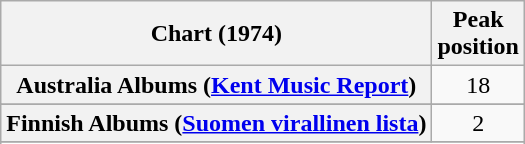<table class="wikitable sortable plainrowheaders">
<tr>
<th>Chart (1974)</th>
<th>Peak<br>position</th>
</tr>
<tr>
<th scope="row">Australia Albums (<a href='#'>Kent Music Report</a>)</th>
<td style="text-align:center;">18</td>
</tr>
<tr>
</tr>
<tr>
<th scope="row">Finnish Albums (<a href='#'>Suomen virallinen lista</a>)</th>
<td style="text-align:center;">2</td>
</tr>
<tr>
</tr>
<tr>
</tr>
<tr>
</tr>
<tr>
</tr>
<tr>
</tr>
<tr>
</tr>
</table>
